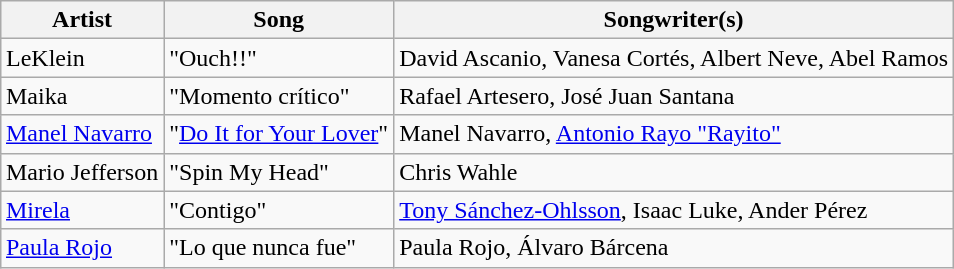<table class="sortable wikitable" style="margin: 1em auto 1em auto;">
<tr>
<th>Artist</th>
<th>Song</th>
<th>Songwriter(s)</th>
</tr>
<tr>
<td>LeKlein</td>
<td>"Ouch!!"</td>
<td>David Ascanio, Vanesa Cortés, Albert Neve, Abel Ramos</td>
</tr>
<tr>
<td>Maika</td>
<td>"Momento crítico"</td>
<td>Rafael Artesero, José Juan Santana</td>
</tr>
<tr>
<td><a href='#'>Manel Navarro</a></td>
<td>"<a href='#'>Do It for Your Lover</a>"</td>
<td>Manel Navarro, <a href='#'>Antonio Rayo "Rayito"</a></td>
</tr>
<tr>
<td>Mario Jefferson</td>
<td>"Spin My Head"</td>
<td>Chris Wahle</td>
</tr>
<tr>
<td><a href='#'>Mirela</a></td>
<td>"Contigo"</td>
<td><a href='#'>Tony Sánchez-Ohlsson</a>, Isaac Luke, Ander Pérez</td>
</tr>
<tr>
<td><a href='#'>Paula Rojo</a></td>
<td>"Lo que nunca fue"</td>
<td>Paula Rojo, Álvaro Bárcena</td>
</tr>
</table>
